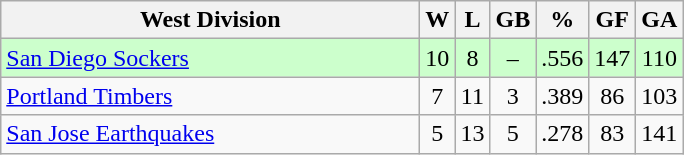<table class="wikitable" style="text-align:center">
<tr>
<th style="width:17em">West Division</th>
<th>W</th>
<th>L</th>
<th>GB</th>
<th>%</th>
<th>GF</th>
<th>GA</th>
</tr>
<tr bgcolor=#ccffcc align=center>
<td align=left><a href='#'>San Diego Sockers</a></td>
<td>10</td>
<td>8</td>
<td>–</td>
<td>.556</td>
<td>147</td>
<td>110</td>
</tr>
<tr>
<td align=left><a href='#'>Portland Timbers</a></td>
<td>7</td>
<td>11</td>
<td>3</td>
<td>.389</td>
<td>86</td>
<td>103</td>
</tr>
<tr>
<td align=left><a href='#'>San Jose Earthquakes</a></td>
<td>5</td>
<td>13</td>
<td>5</td>
<td>.278</td>
<td>83</td>
<td>141</td>
</tr>
</table>
